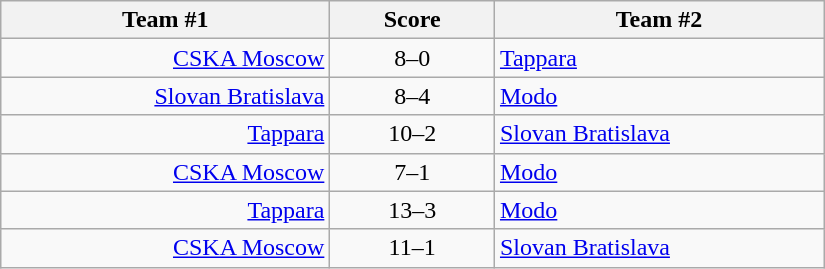<table class="wikitable" style="text-align: center;">
<tr>
<th width=22%>Team #1</th>
<th width=11%>Score</th>
<th width=22%>Team #2</th>
</tr>
<tr>
<td style="text-align: right;"><a href='#'>CSKA Moscow</a> </td>
<td>8–0</td>
<td style="text-align: left;"> <a href='#'>Tappara</a></td>
</tr>
<tr>
<td style="text-align: right;"><a href='#'>Slovan Bratislava</a> </td>
<td>8–4</td>
<td style="text-align: left;"> <a href='#'>Modo</a></td>
</tr>
<tr>
<td style="text-align: right;"><a href='#'>Tappara</a> </td>
<td>10–2</td>
<td style="text-align: left;"> <a href='#'>Slovan Bratislava</a></td>
</tr>
<tr>
<td style="text-align: right;"><a href='#'>CSKA Moscow</a> </td>
<td>7–1</td>
<td style="text-align: left;"> <a href='#'>Modo</a></td>
</tr>
<tr>
<td style="text-align: right;"><a href='#'>Tappara</a> </td>
<td>13–3</td>
<td style="text-align: left;"> <a href='#'>Modo</a></td>
</tr>
<tr>
<td style="text-align: right;"><a href='#'>CSKA Moscow</a> </td>
<td>11–1</td>
<td style="text-align: left;"> <a href='#'>Slovan Bratislava</a></td>
</tr>
</table>
